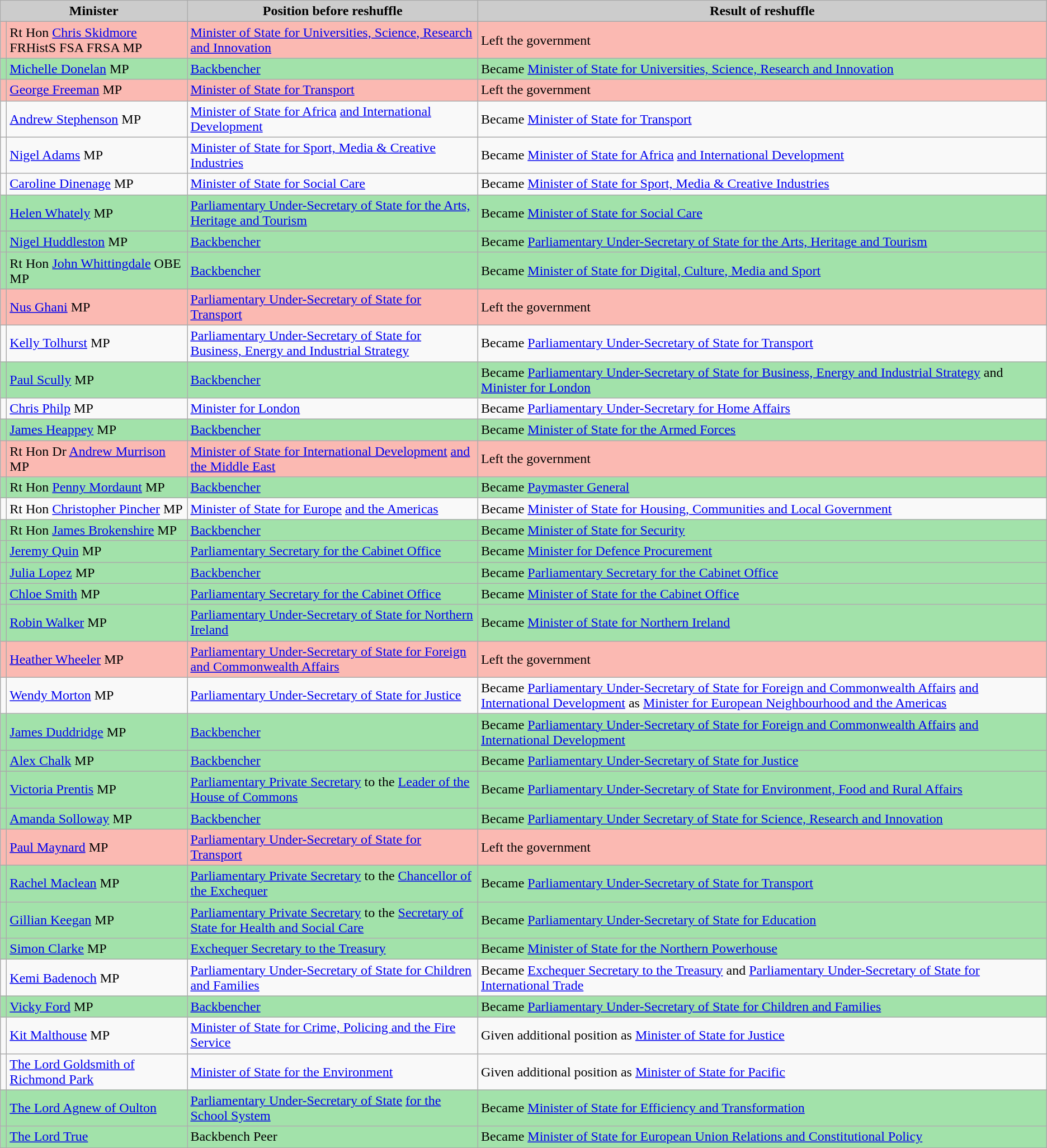<table class="wikitable">
<tr>
<th scope="col" style="background:#ccc;" colspan=2>Minister</th>
<th scope="col" style="background:#ccc;">Position before reshuffle</th>
<th scope="col" style="background:#ccc;">Result of reshuffle</th>
</tr>
<tr style="background:#FBB9B2;" colspan="4" |>
<td></td>
<td>Rt Hon <a href='#'>Chris Skidmore</a> FRHistS FSA FRSA MP</td>
<td><a href='#'>Minister of State for Universities, Science, Research and Innovation</a></td>
<td>Left the government</td>
</tr>
<tr style="background:#A2E2AA;" colspan="4" |>
<td></td>
<td><a href='#'>Michelle Donelan</a> MP</td>
<td><a href='#'>Backbencher</a></td>
<td>Became <a href='#'>Minister of State for Universities, Science, Research and Innovation</a></td>
</tr>
<tr style="background:#FBB9B2;" colspan="4" |>
<td></td>
<td><a href='#'>George Freeman</a> MP</td>
<td><a href='#'>Minister of State for Transport</a></td>
<td>Left the government</td>
</tr>
<tr>
<td></td>
<td><a href='#'>Andrew Stephenson</a> MP</td>
<td><a href='#'>Minister of State for Africa</a> <a href='#'>and International Development</a></td>
<td>Became <a href='#'>Minister of State for Transport</a></td>
</tr>
<tr>
<td></td>
<td><a href='#'>Nigel Adams</a> MP</td>
<td><a href='#'>Minister of State for Sport, Media & Creative Industries</a></td>
<td>Became <a href='#'>Minister of State for Africa</a> <a href='#'>and International Development</a></td>
</tr>
<tr>
<td></td>
<td><a href='#'>Caroline Dinenage</a> MP</td>
<td><a href='#'>Minister of State for Social Care</a></td>
<td>Became <a href='#'>Minister of State for Sport, Media & Creative Industries</a></td>
</tr>
<tr style="background:#A2E2AA;" colspan="4" |>
<td></td>
<td><a href='#'>Helen Whately</a> MP</td>
<td><a href='#'>Parliamentary Under-Secretary of State for the Arts, Heritage and Tourism</a></td>
<td>Became <a href='#'>Minister of State for Social Care</a></td>
</tr>
<tr style="background:#A2E2AA;" colspan="4" |>
<td></td>
<td><a href='#'>Nigel Huddleston</a> MP</td>
<td><a href='#'>Backbencher</a></td>
<td>Became <a href='#'>Parliamentary Under-Secretary of State for the Arts, Heritage and Tourism</a></td>
</tr>
<tr style="background:#A2E2AA;" colspan="4" |>
<td></td>
<td>Rt Hon <a href='#'>John Whittingdale</a> OBE MP</td>
<td><a href='#'>Backbencher</a></td>
<td>Became <a href='#'>Minister of State for Digital, Culture, Media and Sport</a></td>
</tr>
<tr style="background:#FBB9B2;" colspan="4" |>
<td></td>
<td><a href='#'>Nus Ghani</a> MP</td>
<td><a href='#'>Parliamentary Under-Secretary of State for Transport</a></td>
<td>Left the government</td>
</tr>
<tr>
<td></td>
<td><a href='#'>Kelly Tolhurst</a> MP</td>
<td><a href='#'>Parliamentary Under-Secretary of State for Business, Energy and Industrial Strategy</a></td>
<td>Became <a href='#'>Parliamentary Under-Secretary of State for Transport</a></td>
</tr>
<tr style="background:#A2E2AA;" colspan="4" |>
<td></td>
<td><a href='#'>Paul Scully</a> MP</td>
<td><a href='#'>Backbencher</a></td>
<td>Became <a href='#'>Parliamentary Under-Secretary of State for Business, Energy and Industrial Strategy</a> and <a href='#'>Minister for London</a></td>
</tr>
<tr>
<td></td>
<td><a href='#'>Chris Philp</a> MP</td>
<td><a href='#'>Minister for London</a></td>
<td>Became <a href='#'>Parliamentary Under-Secretary for Home Affairs</a></td>
</tr>
<tr style="background:#A2E2AA;" colspan="4" |>
<td></td>
<td><a href='#'>James Heappey</a> MP</td>
<td><a href='#'>Backbencher</a></td>
<td>Became <a href='#'>Minister of State for the Armed Forces</a></td>
</tr>
<tr style="background:#FBB9B2;" colspan="4" |>
<td></td>
<td>Rt Hon Dr <a href='#'>Andrew Murrison</a> MP</td>
<td><a href='#'>Minister of State for International Development</a> <a href='#'>and the Middle East</a></td>
<td>Left the government</td>
</tr>
<tr style="background:#A2E2AA;" colspan="4" |>
<td></td>
<td>Rt Hon <a href='#'>Penny Mordaunt</a> MP</td>
<td><a href='#'>Backbencher</a></td>
<td>Became <a href='#'>Paymaster General</a></td>
</tr>
<tr>
<td></td>
<td>Rt Hon <a href='#'>Christopher Pincher</a> MP</td>
<td><a href='#'>Minister of State for Europe</a> <a href='#'>and the Americas</a></td>
<td>Became <a href='#'>Minister of State for Housing, Communities and Local Government</a></td>
</tr>
<tr style="background:#A2E2AA;" colspan="4" |>
<td></td>
<td>Rt Hon <a href='#'>James Brokenshire</a> MP</td>
<td><a href='#'>Backbencher</a></td>
<td>Became <a href='#'>Minister of State for Security</a></td>
</tr>
<tr style="background:#A2E2AA;" colspan="4" |>
<td></td>
<td><a href='#'>Jeremy Quin</a> MP</td>
<td><a href='#'>Parliamentary Secretary for the Cabinet Office</a></td>
<td>Became <a href='#'>Minister for Defence Procurement</a></td>
</tr>
<tr style="background:#A2E2AA;" colspan="4" |>
<td></td>
<td><a href='#'>Julia Lopez</a> MP</td>
<td><a href='#'>Backbencher</a></td>
<td>Became <a href='#'>Parliamentary Secretary for the Cabinet Office</a></td>
</tr>
<tr style="background:#A2E2AA;" colspan="4" |>
<td></td>
<td><a href='#'>Chloe Smith</a> MP</td>
<td><a href='#'>Parliamentary Secretary for the Cabinet Office</a></td>
<td>Became <a href='#'>Minister of State for the Cabinet Office</a></td>
</tr>
<tr style="background:#A2E2AA;" colspan="4" |>
<td></td>
<td><a href='#'>Robin Walker</a> MP</td>
<td><a href='#'>Parliamentary Under-Secretary of State for Northern Ireland</a></td>
<td>Became <a href='#'>Minister of State for Northern Ireland</a></td>
</tr>
<tr style="background:#FBB9B2;" colspan="4" |>
<td></td>
<td><a href='#'>Heather Wheeler</a> MP</td>
<td><a href='#'>Parliamentary Under-Secretary of State for Foreign and Commonwealth Affairs</a></td>
<td>Left the government</td>
</tr>
<tr>
<td></td>
<td><a href='#'>Wendy Morton</a> MP</td>
<td><a href='#'>Parliamentary Under-Secretary of State for Justice</a></td>
<td>Became <a href='#'>Parliamentary Under-Secretary of State for Foreign and Commonwealth Affairs</a> <a href='#'>and International Development</a> as <a href='#'>Minister for European Neighbourhood and the Americas</a></td>
</tr>
<tr style="background:#A2E2AA;" colspan="4" |>
<td></td>
<td><a href='#'>James Duddridge</a> MP</td>
<td><a href='#'>Backbencher</a></td>
<td>Became <a href='#'>Parliamentary Under-Secretary of State for Foreign and Commonwealth Affairs</a> <a href='#'>and International Development</a></td>
</tr>
<tr style="background:#A2E2AA;" colspan="4" |>
<td></td>
<td><a href='#'>Alex Chalk</a> MP</td>
<td><a href='#'>Backbencher</a></td>
<td>Became <a href='#'>Parliamentary Under-Secretary of State for Justice</a></td>
</tr>
<tr style="background:#A2E2AA;" colspan="4" |>
<td></td>
<td><a href='#'>Victoria Prentis</a> MP</td>
<td><a href='#'>Parliamentary Private Secretary</a> to the <a href='#'>Leader of the House of Commons</a></td>
<td>Became <a href='#'>Parliamentary Under-Secretary of State for Environment, Food and Rural Affairs</a></td>
</tr>
<tr style="background:#A2E2AA;" colspan="4" |>
<td></td>
<td><a href='#'>Amanda Solloway</a> MP</td>
<td><a href='#'>Backbencher</a></td>
<td>Became <a href='#'>Parliamentary Under Secretary of State for Science, Research and Innovation</a></td>
</tr>
<tr style="background:#FBB9B2;" colspan="4" |>
<td></td>
<td><a href='#'>Paul Maynard</a> MP</td>
<td><a href='#'>Parliamentary Under-Secretary of State for Transport</a></td>
<td>Left the government</td>
</tr>
<tr style="background:#A2E2AA;" colspan="4" |>
<td></td>
<td><a href='#'>Rachel Maclean</a> MP</td>
<td><a href='#'>Parliamentary Private Secretary</a> to the <a href='#'>Chancellor of the Exchequer</a></td>
<td>Became <a href='#'>Parliamentary Under-Secretary of State for Transport</a></td>
</tr>
<tr style="background:#A2E2AA;" colspan="4" |>
<td></td>
<td><a href='#'>Gillian Keegan</a> MP</td>
<td><a href='#'>Parliamentary Private Secretary</a> to the <a href='#'>Secretary of State for Health and Social Care</a></td>
<td>Became <a href='#'>Parliamentary Under-Secretary of State for Education</a></td>
</tr>
<tr style="background:#A2E2AA;" colspan="4" |>
<td></td>
<td><a href='#'>Simon Clarke</a> MP</td>
<td><a href='#'>Exchequer Secretary to the Treasury</a></td>
<td>Became <a href='#'>Minister of State for the Northern Powerhouse</a></td>
</tr>
<tr>
<td></td>
<td><a href='#'>Kemi Badenoch</a> MP</td>
<td><a href='#'>Parliamentary Under-Secretary of State for Children and Families</a></td>
<td>Became <a href='#'>Exchequer Secretary to the Treasury</a> and <a href='#'>Parliamentary Under-Secretary of State for International Trade</a></td>
</tr>
<tr style="background:#A2E2AA;" colspan="4" |>
<td></td>
<td><a href='#'>Vicky Ford</a> MP</td>
<td><a href='#'>Backbencher</a></td>
<td>Became <a href='#'>Parliamentary Under-Secretary of State for Children and Families</a></td>
</tr>
<tr>
<td></td>
<td><a href='#'>Kit Malthouse</a> MP</td>
<td><a href='#'>Minister of State for Crime, Policing and the Fire Service</a></td>
<td>Given additional position as <a href='#'>Minister of State for Justice</a></td>
</tr>
<tr>
<td></td>
<td><a href='#'>The Lord Goldsmith of Richmond Park</a></td>
<td><a href='#'>Minister of State for the Environment</a></td>
<td>Given additional position as <a href='#'>Minister of State for Pacific</a></td>
</tr>
<tr style="background:#A2E2AA;" colspan="4" |>
<td></td>
<td><a href='#'>The Lord Agnew of Oulton</a></td>
<td><a href='#'>Parliamentary Under-Secretary of State</a> <a href='#'>for the School System</a></td>
<td>Became <a href='#'>Minister of State for Efficiency and Transformation</a></td>
</tr>
<tr style="background:#A2E2AA;" colspan="4" |>
<td></td>
<td><a href='#'>The Lord True</a></td>
<td>Backbench Peer</td>
<td>Became <a href='#'>Minister of State for European Union Relations and Constitutional Policy</a></td>
</tr>
</table>
